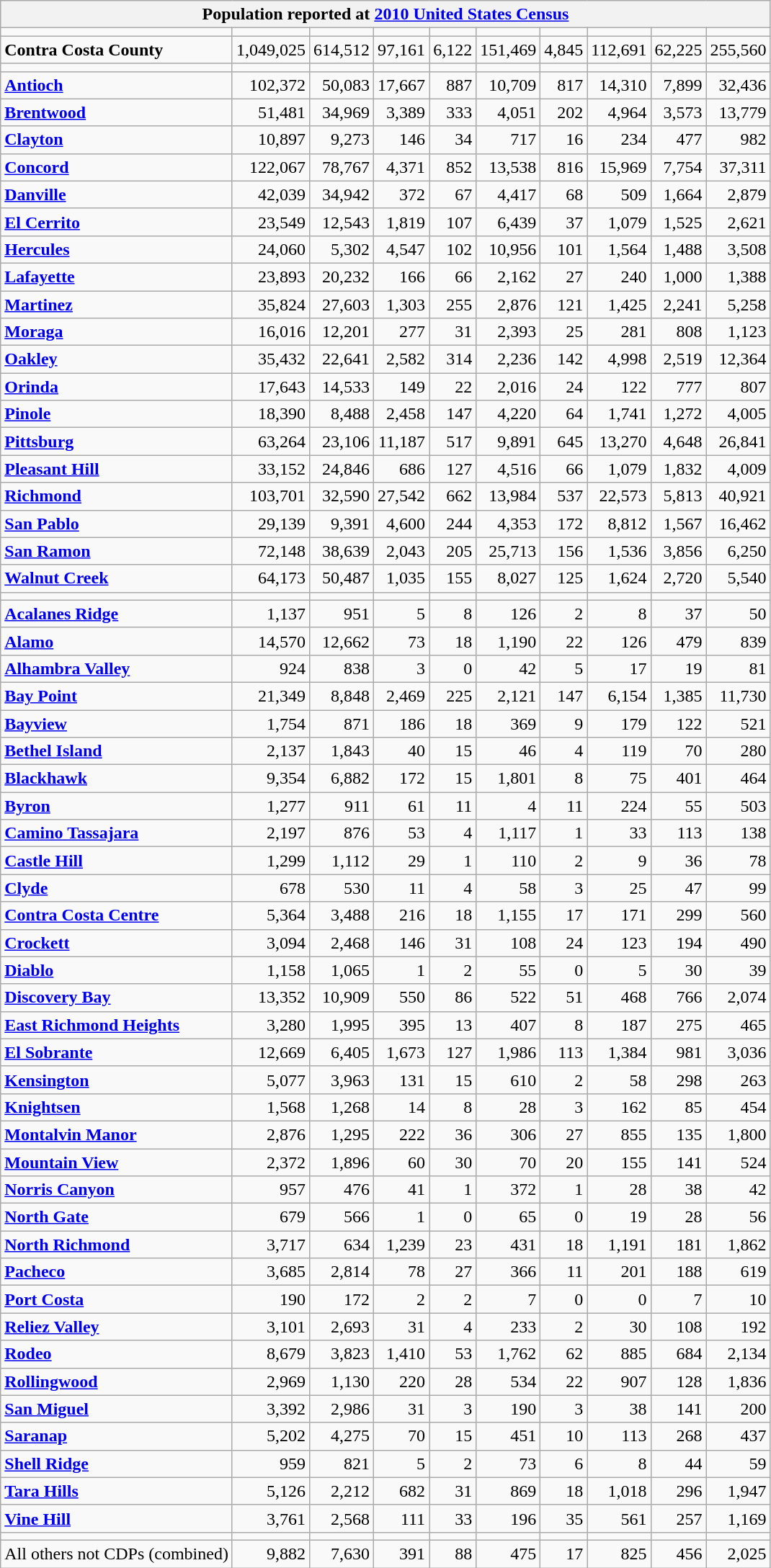<table class="wikitable collapsible collapsed">
<tr>
<th colspan="10">Population reported at <a href='#'>2010 United States Census</a></th>
</tr>
<tr>
<td></td>
<td></td>
<td></td>
<td></td>
<td></td>
<td></td>
<td></td>
<td></td>
<td></td>
<td></td>
</tr>
<tr>
<td><strong> Contra Costa County</strong></td>
<td align="right">1,049,025</td>
<td align="right">614,512</td>
<td align="right">97,161</td>
<td align="right">6,122</td>
<td align="right">151,469</td>
<td align="right">4,845</td>
<td align="right">112,691</td>
<td align="right">62,225</td>
<td align="right">255,560</td>
</tr>
<tr>
<td></td>
<td></td>
<td></td>
<td></td>
<td></td>
<td></td>
<td></td>
<td></td>
<td></td>
<td></td>
</tr>
<tr>
<td><strong> <a href='#'>Antioch</a></strong></td>
<td align="right">102,372</td>
<td align="right">50,083</td>
<td align="right">17,667</td>
<td align="right">887</td>
<td align="right">10,709</td>
<td align="right">817</td>
<td align="right">14,310</td>
<td align="right">7,899</td>
<td align="right">32,436</td>
</tr>
<tr>
<td><strong> <a href='#'>Brentwood</a></strong></td>
<td align="right">51,481</td>
<td align="right">34,969</td>
<td align="right">3,389</td>
<td align="right">333</td>
<td align="right">4,051</td>
<td align="right">202</td>
<td align="right">4,964</td>
<td align="right">3,573</td>
<td align="right">13,779</td>
</tr>
<tr>
<td><strong><a href='#'>Clayton</a></strong></td>
<td align="right">10,897</td>
<td align="right">9,273</td>
<td align="right">146</td>
<td align="right">34</td>
<td align="right">717</td>
<td align="right">16</td>
<td align="right">234</td>
<td align="right">477</td>
<td align="right">982</td>
</tr>
<tr>
<td><strong><a href='#'>Concord</a></strong></td>
<td align="right">122,067</td>
<td align="right">78,767</td>
<td align="right">4,371</td>
<td align="right">852</td>
<td align="right">13,538</td>
<td align="right">816</td>
<td align="right">15,969</td>
<td align="right">7,754</td>
<td align="right">37,311</td>
</tr>
<tr>
<td><strong><a href='#'>Danville</a></strong></td>
<td align="right">42,039</td>
<td align="right">34,942</td>
<td align="right">372</td>
<td align="right">67</td>
<td align="right">4,417</td>
<td align="right">68</td>
<td align="right">509</td>
<td align="right">1,664</td>
<td align="right">2,879</td>
</tr>
<tr>
<td><strong><a href='#'>El Cerrito</a></strong></td>
<td align="right">23,549</td>
<td align="right">12,543</td>
<td align="right">1,819</td>
<td align="right">107</td>
<td align="right">6,439</td>
<td align="right">37</td>
<td align="right">1,079</td>
<td align="right">1,525</td>
<td align="right">2,621</td>
</tr>
<tr>
<td><strong><a href='#'>Hercules</a></strong></td>
<td align="right">24,060</td>
<td align="right">5,302</td>
<td align="right">4,547</td>
<td align="right">102</td>
<td align="right">10,956</td>
<td align="right">101</td>
<td align="right">1,564</td>
<td align="right">1,488</td>
<td align="right">3,508</td>
</tr>
<tr>
<td><strong><a href='#'>Lafayette</a></strong></td>
<td align="right">23,893</td>
<td align="right">20,232</td>
<td align="right">166</td>
<td align="right">66</td>
<td align="right">2,162</td>
<td align="right">27</td>
<td align="right">240</td>
<td align="right">1,000</td>
<td align="right">1,388</td>
</tr>
<tr>
<td><strong><a href='#'>Martinez</a></strong></td>
<td align="right">35,824</td>
<td align="right">27,603</td>
<td align="right">1,303</td>
<td align="right">255</td>
<td align="right">2,876</td>
<td align="right">121</td>
<td align="right">1,425</td>
<td align="right">2,241</td>
<td align="right">5,258</td>
</tr>
<tr>
<td><strong><a href='#'>Moraga</a></strong></td>
<td align="right">16,016</td>
<td align="right">12,201</td>
<td align="right">277</td>
<td align="right">31</td>
<td align="right">2,393</td>
<td align="right">25</td>
<td align="right">281</td>
<td align="right">808</td>
<td align="right">1,123</td>
</tr>
<tr>
<td><strong><a href='#'>Oakley</a></strong></td>
<td align="right">35,432</td>
<td align="right">22,641</td>
<td align="right">2,582</td>
<td align="right">314</td>
<td align="right">2,236</td>
<td align="right">142</td>
<td align="right">4,998</td>
<td align="right">2,519</td>
<td align="right">12,364</td>
</tr>
<tr>
<td><strong><a href='#'>Orinda</a></strong></td>
<td align="right">17,643</td>
<td align="right">14,533</td>
<td align="right">149</td>
<td align="right">22</td>
<td align="right">2,016</td>
<td align="right">24</td>
<td align="right">122</td>
<td align="right">777</td>
<td align="right">807</td>
</tr>
<tr>
<td><strong><a href='#'>Pinole</a></strong></td>
<td align="right">18,390</td>
<td align="right">8,488</td>
<td align="right">2,458</td>
<td align="right">147</td>
<td align="right">4,220</td>
<td align="right">64</td>
<td align="right">1,741</td>
<td align="right">1,272</td>
<td align="right">4,005</td>
</tr>
<tr>
<td><strong><a href='#'>Pittsburg</a></strong></td>
<td align="right">63,264</td>
<td align="right">23,106</td>
<td align="right">11,187</td>
<td align="right">517</td>
<td align="right">9,891</td>
<td align="right">645</td>
<td align="right">13,270</td>
<td align="right">4,648</td>
<td align="right">26,841</td>
</tr>
<tr>
<td><strong><a href='#'>Pleasant Hill</a></strong></td>
<td align="right">33,152</td>
<td align="right">24,846</td>
<td align="right">686</td>
<td align="right">127</td>
<td align="right">4,516</td>
<td align="right">66</td>
<td align="right">1,079</td>
<td align="right">1,832</td>
<td align="right">4,009</td>
</tr>
<tr>
<td><strong><a href='#'>Richmond</a></strong></td>
<td align="right">103,701</td>
<td align="right">32,590</td>
<td align="right">27,542</td>
<td align="right">662</td>
<td align="right">13,984</td>
<td align="right">537</td>
<td align="right">22,573</td>
<td align="right">5,813</td>
<td align="right">40,921</td>
</tr>
<tr>
<td><strong><a href='#'>San Pablo</a></strong></td>
<td align="right">29,139</td>
<td align="right">9,391</td>
<td align="right">4,600</td>
<td align="right">244</td>
<td align="right">4,353</td>
<td align="right">172</td>
<td align="right">8,812</td>
<td align="right">1,567</td>
<td align="right">16,462</td>
</tr>
<tr>
<td><strong><a href='#'>San Ramon</a></strong></td>
<td align="right">72,148</td>
<td align="right">38,639</td>
<td align="right">2,043</td>
<td align="right">205</td>
<td align="right">25,713</td>
<td align="right">156</td>
<td align="right">1,536</td>
<td align="right">3,856</td>
<td align="right">6,250</td>
</tr>
<tr>
<td><strong><a href='#'>Walnut Creek</a></strong></td>
<td align="right">64,173</td>
<td align="right">50,487</td>
<td align="right">1,035</td>
<td align="right">155</td>
<td align="right">8,027</td>
<td align="right">125</td>
<td align="right">1,624</td>
<td align="right">2,720</td>
<td align="right">5,540</td>
</tr>
<tr>
<td></td>
<td></td>
<td></td>
<td></td>
<td></td>
<td></td>
<td></td>
<td></td>
<td></td>
<td></td>
</tr>
<tr>
<td><strong><a href='#'>Acalanes Ridge</a> </strong></td>
<td align="right">1,137</td>
<td align="right">951</td>
<td align="right">5</td>
<td align="right">8</td>
<td align="right">126</td>
<td align="right">2</td>
<td align="right">8</td>
<td align="right">37</td>
<td align="right">50</td>
</tr>
<tr>
<td><strong> <a href='#'>Alamo</a> </strong></td>
<td align="right">14,570</td>
<td align="right">12,662</td>
<td align="right">73</td>
<td align="right">18</td>
<td align="right">1,190</td>
<td align="right">22</td>
<td align="right">126</td>
<td align="right">479</td>
<td align="right">839</td>
</tr>
<tr>
<td><strong> <a href='#'>Alhambra Valley</a> </strong></td>
<td align="right">924</td>
<td align="right">838</td>
<td align="right">3</td>
<td align="right">0</td>
<td align="right">42</td>
<td align="right">5</td>
<td align="right">17</td>
<td align="right">19</td>
<td align="right">81</td>
</tr>
<tr>
<td><strong> <a href='#'>Bay Point</a> </strong></td>
<td align="right">21,349</td>
<td align="right">8,848</td>
<td align="right">2,469</td>
<td align="right">225</td>
<td align="right">2,121</td>
<td align="right">147</td>
<td align="right">6,154</td>
<td align="right">1,385</td>
<td align="right">11,730</td>
</tr>
<tr>
<td><strong> <a href='#'>Bayview</a> </strong></td>
<td align="right">1,754</td>
<td align="right">871</td>
<td align="right">186</td>
<td align="right">18</td>
<td align="right">369</td>
<td align="right">9</td>
<td align="right">179</td>
<td align="right">122</td>
<td align="right">521</td>
</tr>
<tr>
<td><strong> <a href='#'>Bethel Island</a> </strong></td>
<td align="right">2,137</td>
<td align="right">1,843</td>
<td align="right">40</td>
<td align="right">15</td>
<td align="right">46</td>
<td align="right">4</td>
<td align="right">119</td>
<td align="right">70</td>
<td align="right">280</td>
</tr>
<tr>
<td><strong> <a href='#'>Blackhawk</a> </strong></td>
<td align="right">9,354</td>
<td align="right">6,882</td>
<td align="right">172</td>
<td align="right">15</td>
<td align="right">1,801</td>
<td align="right">8</td>
<td align="right">75</td>
<td align="right">401</td>
<td align="right">464</td>
</tr>
<tr>
<td><strong> <a href='#'>Byron</a> </strong></td>
<td align="right">1,277</td>
<td align="right">911</td>
<td align="right">61</td>
<td align="right">11</td>
<td align="right">4</td>
<td align="right">11</td>
<td align="right">224</td>
<td align="right">55</td>
<td align="right">503</td>
</tr>
<tr>
<td><strong> <a href='#'>Camino Tassajara</a> </strong></td>
<td align="right">2,197</td>
<td align="right">876</td>
<td align="right">53</td>
<td align="right">4</td>
<td align="right">1,117</td>
<td align="right">1</td>
<td align="right">33</td>
<td align="right">113</td>
<td align="right">138</td>
</tr>
<tr>
<td><strong> <a href='#'>Castle Hill</a> </strong></td>
<td align="right">1,299</td>
<td align="right">1,112</td>
<td align="right">29</td>
<td align="right">1</td>
<td align="right">110</td>
<td align="right">2</td>
<td align="right">9</td>
<td align="right">36</td>
<td align="right">78</td>
</tr>
<tr>
<td><strong> <a href='#'>Clyde</a> </strong></td>
<td align="right">678</td>
<td align="right">530</td>
<td align="right">11</td>
<td align="right">4</td>
<td align="right">58</td>
<td align="right">3</td>
<td align="right">25</td>
<td align="right">47</td>
<td align="right">99</td>
</tr>
<tr>
<td><strong> <a href='#'>Contra Costa Centre</a> </strong></td>
<td align="right">5,364</td>
<td align="right">3,488</td>
<td align="right">216</td>
<td align="right">18</td>
<td align="right">1,155</td>
<td align="right">17</td>
<td align="right">171</td>
<td align="right">299</td>
<td align="right">560</td>
</tr>
<tr>
<td><strong> <a href='#'>Crockett</a> </strong></td>
<td align="right">3,094</td>
<td align="right">2,468</td>
<td align="right">146</td>
<td align="right">31</td>
<td align="right">108</td>
<td align="right">24</td>
<td align="right">123</td>
<td align="right">194</td>
<td align="right">490</td>
</tr>
<tr>
<td><strong> <a href='#'>Diablo</a> </strong></td>
<td align="right">1,158</td>
<td align="right">1,065</td>
<td align="right">1</td>
<td align="right">2</td>
<td align="right">55</td>
<td align="right">0</td>
<td align="right">5</td>
<td align="right">30</td>
<td align="right">39</td>
</tr>
<tr>
<td><strong> <a href='#'>Discovery Bay</a> </strong></td>
<td align="right">13,352</td>
<td align="right">10,909</td>
<td align="right">550</td>
<td align="right">86</td>
<td align="right">522</td>
<td align="right">51</td>
<td align="right">468</td>
<td align="right">766</td>
<td align="right">2,074</td>
</tr>
<tr>
<td><strong> <a href='#'>East Richmond Heights</a> </strong></td>
<td align="right">3,280</td>
<td align="right">1,995</td>
<td align="right">395</td>
<td align="right">13</td>
<td align="right">407</td>
<td align="right">8</td>
<td align="right">187</td>
<td align="right">275</td>
<td align="right">465</td>
</tr>
<tr>
<td><strong> <a href='#'>El Sobrante</a> </strong></td>
<td align="right">12,669</td>
<td align="right">6,405</td>
<td align="right">1,673</td>
<td align="right">127</td>
<td align="right">1,986</td>
<td align="right">113</td>
<td align="right">1,384</td>
<td align="right">981</td>
<td align="right">3,036</td>
</tr>
<tr>
<td><strong> <a href='#'>Kensington</a> </strong></td>
<td align="right">5,077</td>
<td align="right">3,963</td>
<td align="right">131</td>
<td align="right">15</td>
<td align="right">610</td>
<td align="right">2</td>
<td align="right">58</td>
<td align="right">298</td>
<td align="right">263</td>
</tr>
<tr>
<td><strong> <a href='#'>Knightsen</a> </strong></td>
<td align="right">1,568</td>
<td align="right">1,268</td>
<td align="right">14</td>
<td align="right">8</td>
<td align="right">28</td>
<td align="right">3</td>
<td align="right">162</td>
<td align="right">85</td>
<td align="right">454</td>
</tr>
<tr>
<td><strong> <a href='#'>Montalvin Manor</a> </strong></td>
<td align="right">2,876</td>
<td align="right">1,295</td>
<td align="right">222</td>
<td align="right">36</td>
<td align="right">306</td>
<td align="right">27</td>
<td align="right">855</td>
<td align="right">135</td>
<td align="right">1,800</td>
</tr>
<tr>
<td><strong> <a href='#'>Mountain View</a> </strong></td>
<td align="right">2,372</td>
<td align="right">1,896</td>
<td align="right">60</td>
<td align="right">30</td>
<td align="right">70</td>
<td align="right">20</td>
<td align="right">155</td>
<td align="right">141</td>
<td align="right">524</td>
</tr>
<tr>
<td><strong> <a href='#'>Norris Canyon</a> </strong></td>
<td align="right">957</td>
<td align="right">476</td>
<td align="right">41</td>
<td align="right">1</td>
<td align="right">372</td>
<td align="right">1</td>
<td align="right">28</td>
<td align="right">38</td>
<td align="right">42</td>
</tr>
<tr>
<td><strong> <a href='#'>North Gate</a> </strong></td>
<td align="right">679</td>
<td align="right">566</td>
<td align="right">1</td>
<td align="right">0</td>
<td align="right">65</td>
<td align="right">0</td>
<td align="right">19</td>
<td align="right">28</td>
<td align="right">56</td>
</tr>
<tr>
<td><strong> <a href='#'>North Richmond</a> </strong></td>
<td align="right">3,717</td>
<td align="right">634</td>
<td align="right">1,239</td>
<td align="right">23</td>
<td align="right">431</td>
<td align="right">18</td>
<td align="right">1,191</td>
<td align="right">181</td>
<td align="right">1,862</td>
</tr>
<tr>
<td><strong> <a href='#'>Pacheco</a> </strong></td>
<td align="right">3,685</td>
<td align="right">2,814</td>
<td align="right">78</td>
<td align="right">27</td>
<td align="right">366</td>
<td align="right">11</td>
<td align="right">201</td>
<td align="right">188</td>
<td align="right">619</td>
</tr>
<tr>
<td><strong> <a href='#'>Port Costa</a> </strong></td>
<td align="right">190</td>
<td align="right">172</td>
<td align="right">2</td>
<td align="right">2</td>
<td align="right">7</td>
<td align="right">0</td>
<td align="right">0</td>
<td align="right">7</td>
<td align="right">10</td>
</tr>
<tr>
<td><strong> <a href='#'>Reliez Valley</a> </strong></td>
<td align="right">3,101</td>
<td align="right">2,693</td>
<td align="right">31</td>
<td align="right">4</td>
<td align="right">233</td>
<td align="right">2</td>
<td align="right">30</td>
<td align="right">108</td>
<td align="right">192</td>
</tr>
<tr>
<td><strong> <a href='#'>Rodeo</a> </strong></td>
<td align="right">8,679</td>
<td align="right">3,823</td>
<td align="right">1,410</td>
<td align="right">53</td>
<td align="right">1,762</td>
<td align="right">62</td>
<td align="right">885</td>
<td align="right">684</td>
<td align="right">2,134</td>
</tr>
<tr>
<td><strong> <a href='#'>Rollingwood</a> </strong></td>
<td align="right">2,969</td>
<td align="right">1,130</td>
<td align="right">220</td>
<td align="right">28</td>
<td align="right">534</td>
<td align="right">22</td>
<td align="right">907</td>
<td align="right">128</td>
<td align="right">1,836</td>
</tr>
<tr>
<td><strong> <a href='#'>San Miguel</a> </strong></td>
<td align="right">3,392</td>
<td align="right">2,986</td>
<td align="right">31</td>
<td align="right">3</td>
<td align="right">190</td>
<td align="right">3</td>
<td align="right">38</td>
<td align="right">141</td>
<td align="right">200</td>
</tr>
<tr>
<td><strong> <a href='#'>Saranap</a> </strong></td>
<td align="right">5,202</td>
<td align="right">4,275</td>
<td align="right">70</td>
<td align="right">15</td>
<td align="right">451</td>
<td align="right">10</td>
<td align="right">113</td>
<td align="right">268</td>
<td align="right">437</td>
</tr>
<tr>
<td><strong> <a href='#'>Shell Ridge</a> </strong></td>
<td align="right">959</td>
<td align="right">821</td>
<td align="right">5</td>
<td align="right">2</td>
<td align="right">73</td>
<td align="right">6</td>
<td align="right">8</td>
<td align="right">44</td>
<td align="right">59</td>
</tr>
<tr>
<td><strong> <a href='#'>Tara Hills</a> </strong></td>
<td align="right">5,126</td>
<td align="right">2,212</td>
<td align="right">682</td>
<td align="right">31</td>
<td align="right">869</td>
<td align="right">18</td>
<td align="right">1,018</td>
<td align="right">296</td>
<td align="right">1,947</td>
</tr>
<tr>
<td><strong> <a href='#'>Vine Hill</a> </strong></td>
<td align="right">3,761</td>
<td align="right">2,568</td>
<td align="right">111</td>
<td align="right">33</td>
<td align="right">196</td>
<td align="right">35</td>
<td align="right">561</td>
<td align="right">257</td>
<td align="right">1,169</td>
</tr>
<tr>
<td></td>
<td></td>
<td></td>
<td></td>
<td></td>
<td></td>
<td></td>
<td></td>
<td></td>
<td></td>
</tr>
<tr>
<td>All others not CDPs (combined)</td>
<td align="right">9,882</td>
<td align="right">7,630</td>
<td align="right">391</td>
<td align="right">88</td>
<td align="right">475</td>
<td align="right">17</td>
<td align="right">825</td>
<td align="right">456</td>
<td align="right">2,025</td>
</tr>
</table>
